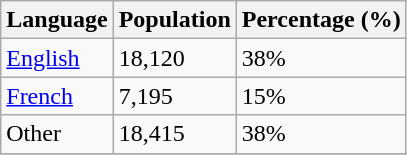<table class="wikitable">
<tr>
<th>Language</th>
<th>Population</th>
<th>Percentage (%)</th>
</tr>
<tr>
<td><a href='#'>English</a></td>
<td>18,120</td>
<td>38%</td>
</tr>
<tr>
<td><a href='#'>French</a></td>
<td>7,195</td>
<td>15%</td>
</tr>
<tr>
<td>Other</td>
<td>18,415</td>
<td>38%</td>
</tr>
<tr>
</tr>
</table>
